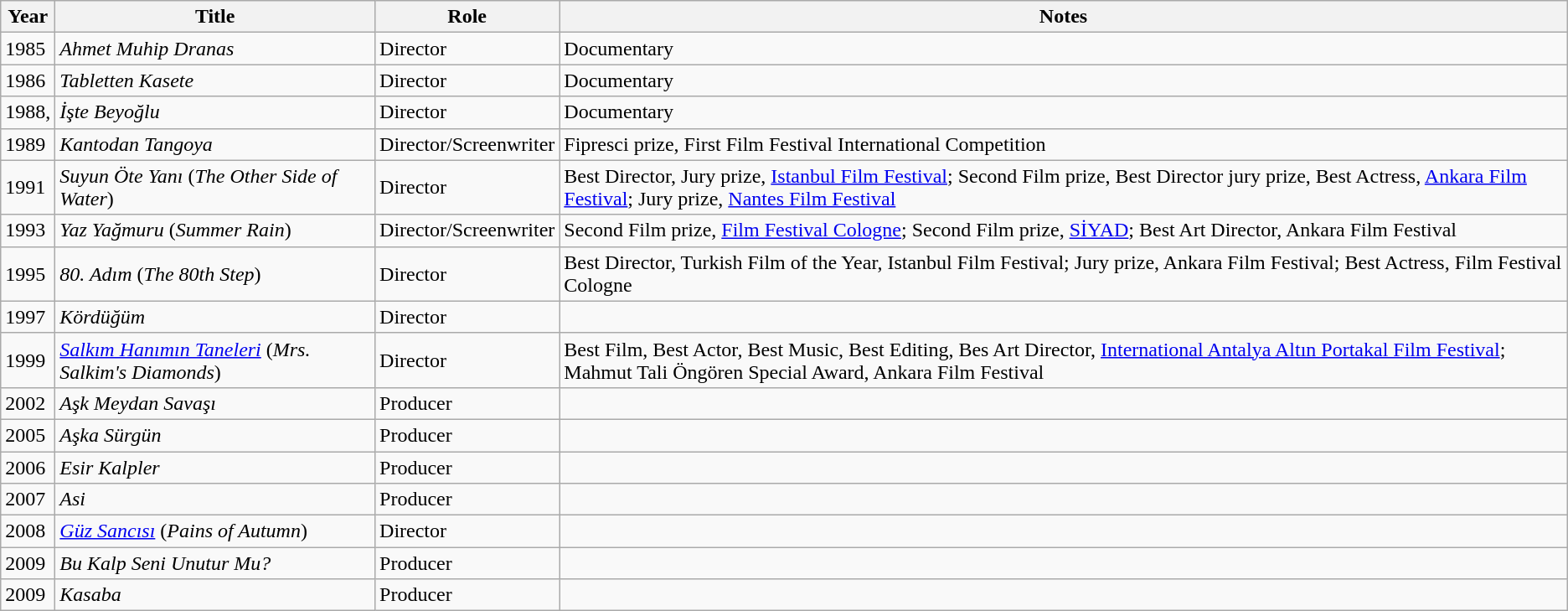<table class="wikitable sortable">
<tr>
<th>Year</th>
<th>Title</th>
<th>Role</th>
<th class="unsortable">Notes</th>
</tr>
<tr>
<td>1985</td>
<td><em>Ahmet Muhip Dranas</em></td>
<td>Director</td>
<td>Documentary</td>
</tr>
<tr>
<td>1986</td>
<td><em>Tabletten Kasete</em></td>
<td>Director</td>
<td>Documentary</td>
</tr>
<tr>
<td>1988,</td>
<td><em>İşte Beyoğlu</em></td>
<td>Director</td>
<td>Documentary</td>
</tr>
<tr>
<td>1989</td>
<td><em>Kantodan Tangoya</em></td>
<td>Director/Screenwriter</td>
<td>Fipresci prize, First Film Festival International Competition</td>
</tr>
<tr>
<td>1991</td>
<td><em>Suyun Öte Yanı</em> (<em>The Other Side of Water</em>)</td>
<td>Director</td>
<td>Best Director, Jury prize, <a href='#'>Istanbul Film Festival</a>; Second Film prize, Best Director jury prize, Best Actress, <a href='#'>Ankara Film Festival</a>; Jury prize, <a href='#'>Nantes Film Festival</a></td>
</tr>
<tr>
<td>1993</td>
<td><em>Yaz Yağmuru</em> (<em>Summer Rain</em>)</td>
<td>Director/Screenwriter</td>
<td>Second Film prize, <a href='#'>Film Festival Cologne</a>; Second Film prize, <a href='#'>SİYAD</a>; Best Art Director, Ankara Film Festival</td>
</tr>
<tr>
<td>1995</td>
<td><em>80. Adım</em> (<em>The 80th Step</em>)</td>
<td>Director</td>
<td>Best Director, Turkish Film of the Year, Istanbul Film Festival; Jury prize, Ankara Film Festival; Best Actress, Film Festival Cologne</td>
</tr>
<tr>
<td>1997</td>
<td><em>Kördüğüm</em></td>
<td>Director</td>
<td></td>
</tr>
<tr>
<td>1999</td>
<td><em><a href='#'>Salkım Hanımın Taneleri</a></em> (<em>Mrs. Salkim's Diamonds</em>)</td>
<td>Director</td>
<td>Best Film, Best Actor, Best Music, Best Editing, Bes Art Director, <a href='#'>International Antalya Altın Portakal Film Festival</a>; Mahmut Tali Öngören Special Award, Ankara Film Festival</td>
</tr>
<tr>
<td>2002</td>
<td><em>Aşk Meydan Savaşı</em></td>
<td>Producer</td>
<td></td>
</tr>
<tr>
<td>2005</td>
<td><em>Aşka Sürgün</em></td>
<td>Producer</td>
<td></td>
</tr>
<tr>
<td>2006</td>
<td><em>Esir Kalpler</em></td>
<td>Producer</td>
<td></td>
</tr>
<tr>
<td>2007</td>
<td><em>Asi</em></td>
<td>Producer</td>
<td></td>
</tr>
<tr>
<td>2008</td>
<td><em><a href='#'>Güz Sancısı</a></em> (<em>Pains of Autumn</em>)</td>
<td>Director</td>
<td></td>
</tr>
<tr>
<td>2009</td>
<td><em>Bu Kalp Seni Unutur Mu?</em></td>
<td>Producer</td>
<td></td>
</tr>
<tr>
<td>2009</td>
<td><em>Kasaba</em></td>
<td>Producer</td>
<td></td>
</tr>
</table>
